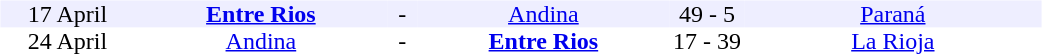<table width=700>
<tr>
<td width=700 valign="top"><br><table border=0 cellspacing=0 cellpadding=0 style="font-size: 100%; border-collapse: collapse;" width=100%>
<tr align=center bgcolor=#eeeeFF>
<td width=90>17 April</td>
<td width=170><strong><a href='#'>Entre Rios</a></strong></td>
<td width=20>-</td>
<td width=170><a href='#'>Andina</a></td>
<td width=50>49 - 5</td>
<td width=200><a href='#'>Paraná</a></td>
</tr>
<tr align=center bgcolor=#ffffFF>
<td width=90>24 April</td>
<td width=170><a href='#'>Andina</a></td>
<td width=20>-</td>
<td width=170><strong><a href='#'>Entre Rios</a></strong></td>
<td width=50>17 - 39</td>
<td width=200><a href='#'>La Rioja</a></td>
</tr>
</table>
</td>
</tr>
</table>
